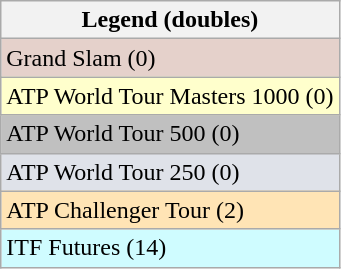<table class="wikitable">
<tr>
<th>Legend (doubles)</th>
</tr>
<tr style="background:#e5d1cb;">
<td>Grand Slam (0)</td>
</tr>
<tr style="background:#ffc;">
<td>ATP World Tour Masters 1000 (0)</td>
</tr>
<tr style="background:silver;">
<td>ATP World Tour 500 (0)</td>
</tr>
<tr style="background:#dfe2e9;">
<td>ATP World Tour 250 (0)</td>
</tr>
<tr style="background:moccasin;">
<td>ATP Challenger Tour (2)</td>
</tr>
<tr style="background:#cffcff;">
<td>ITF Futures (14)</td>
</tr>
</table>
